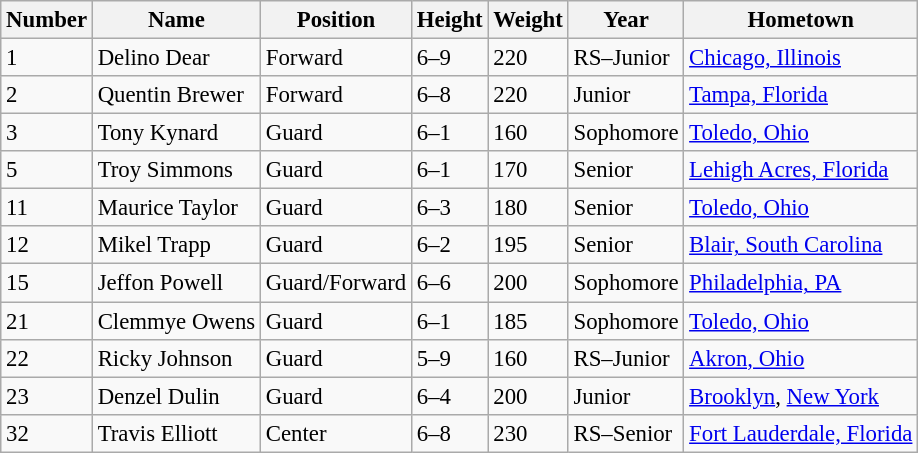<table class="wikitable sortable" style="font-size: 95%;">
<tr>
<th>Number</th>
<th>Name</th>
<th>Position</th>
<th>Height</th>
<th>Weight</th>
<th>Year</th>
<th>Hometown</th>
</tr>
<tr>
<td>1</td>
<td>Delino Dear</td>
<td>Forward</td>
<td>6–9</td>
<td>220</td>
<td>RS–Junior</td>
<td><a href='#'>Chicago, Illinois</a></td>
</tr>
<tr>
<td>2</td>
<td>Quentin Brewer</td>
<td>Forward</td>
<td>6–8</td>
<td>220</td>
<td>Junior</td>
<td><a href='#'>Tampa, Florida</a></td>
</tr>
<tr>
<td>3</td>
<td>Tony Kynard</td>
<td>Guard</td>
<td>6–1</td>
<td>160</td>
<td>Sophomore</td>
<td><a href='#'>Toledo, Ohio</a></td>
</tr>
<tr>
<td>5</td>
<td>Troy Simmons</td>
<td>Guard</td>
<td>6–1</td>
<td>170</td>
<td>Senior</td>
<td><a href='#'>Lehigh Acres, Florida</a></td>
</tr>
<tr>
<td>11</td>
<td>Maurice Taylor</td>
<td>Guard</td>
<td>6–3</td>
<td>180</td>
<td>Senior</td>
<td><a href='#'>Toledo, Ohio</a></td>
</tr>
<tr>
<td>12</td>
<td>Mikel Trapp</td>
<td>Guard</td>
<td>6–2</td>
<td>195</td>
<td>Senior</td>
<td><a href='#'>Blair, South Carolina</a></td>
</tr>
<tr>
<td>15</td>
<td>Jeffon Powell</td>
<td>Guard/Forward</td>
<td>6–6</td>
<td>200</td>
<td>Sophomore</td>
<td><a href='#'>Philadelphia, PA</a></td>
</tr>
<tr>
<td>21</td>
<td>Clemmye Owens</td>
<td>Guard</td>
<td>6–1</td>
<td>185</td>
<td>Sophomore</td>
<td><a href='#'>Toledo, Ohio</a></td>
</tr>
<tr>
<td>22</td>
<td>Ricky Johnson</td>
<td>Guard</td>
<td>5–9</td>
<td>160</td>
<td>RS–Junior</td>
<td><a href='#'>Akron, Ohio</a></td>
</tr>
<tr>
<td>23</td>
<td>Denzel Dulin</td>
<td>Guard</td>
<td>6–4</td>
<td>200</td>
<td>Junior</td>
<td><a href='#'>Brooklyn</a>, <a href='#'>New York</a></td>
</tr>
<tr>
<td>32</td>
<td>Travis Elliott</td>
<td>Center</td>
<td>6–8</td>
<td>230</td>
<td>RS–Senior</td>
<td><a href='#'>Fort Lauderdale, Florida</a></td>
</tr>
</table>
